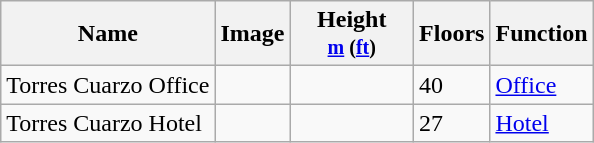<table class="wikitable sortable static-row-numbers">
<tr>
<th>Name</th>
<th>Image</th>
<th width="75px">Height<br><small><a href='#'>m</a> (<a href='#'>ft</a>)</small></th>
<th>Floors</th>
<th>Function</th>
</tr>
<tr>
<td>Torres Cuarzo Office</td>
<td></td>
<td></td>
<td>40</td>
<td><a href='#'>Office</a></td>
</tr>
<tr>
<td>Torres Cuarzo Hotel</td>
<td></td>
<td></td>
<td>27</td>
<td><a href='#'>Hotel</a></td>
</tr>
</table>
